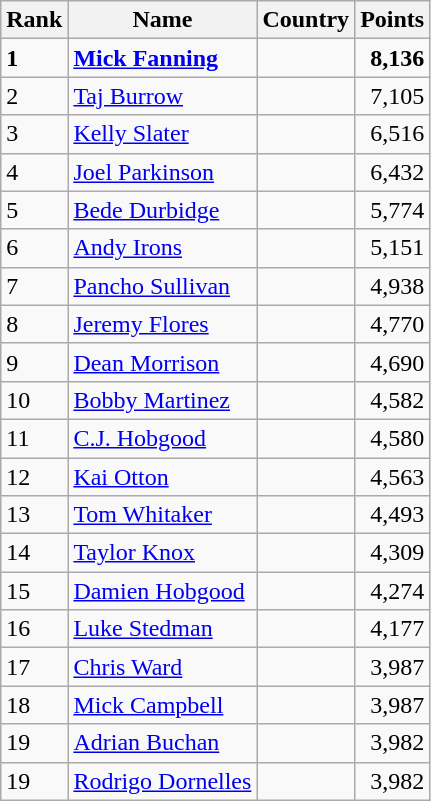<table class="wikitable">
<tr>
<th>Rank</th>
<th>Name</th>
<th>Country</th>
<th>Points</th>
</tr>
<tr>
<td><strong>1</strong></td>
<td><strong><a href='#'>Mick Fanning</a></strong></td>
<td><strong></strong></td>
<td align=right><strong>8,136</strong></td>
</tr>
<tr>
<td>2</td>
<td><a href='#'>Taj Burrow</a></td>
<td></td>
<td align=right>7,105</td>
</tr>
<tr>
<td>3</td>
<td><a href='#'>Kelly Slater</a></td>
<td></td>
<td align=right>6,516</td>
</tr>
<tr>
<td>4</td>
<td><a href='#'>Joel Parkinson</a></td>
<td></td>
<td align=right>6,432</td>
</tr>
<tr>
<td>5</td>
<td><a href='#'>Bede Durbidge</a></td>
<td></td>
<td align=right>5,774</td>
</tr>
<tr>
<td>6</td>
<td><a href='#'>Andy Irons</a></td>
<td></td>
<td align=right>5,151</td>
</tr>
<tr>
<td>7</td>
<td><a href='#'>Pancho Sullivan</a></td>
<td></td>
<td align=right>4,938</td>
</tr>
<tr>
<td>8</td>
<td><a href='#'>Jeremy Flores</a></td>
<td></td>
<td align=right>4,770</td>
</tr>
<tr>
<td>9</td>
<td><a href='#'>Dean Morrison</a></td>
<td></td>
<td align=right>4,690</td>
</tr>
<tr>
<td>10</td>
<td><a href='#'>Bobby Martinez</a></td>
<td></td>
<td align=right>4,582</td>
</tr>
<tr>
<td>11</td>
<td><a href='#'>C.J. Hobgood</a></td>
<td></td>
<td align=right>4,580</td>
</tr>
<tr>
<td>12</td>
<td><a href='#'>Kai Otton</a></td>
<td></td>
<td align=right>4,563</td>
</tr>
<tr>
<td>13</td>
<td><a href='#'>Tom Whitaker</a></td>
<td></td>
<td align=right>4,493</td>
</tr>
<tr>
<td>14</td>
<td><a href='#'>Taylor Knox</a></td>
<td></td>
<td align=right>4,309</td>
</tr>
<tr>
<td>15</td>
<td><a href='#'>Damien Hobgood</a></td>
<td></td>
<td align=right>4,274</td>
</tr>
<tr>
<td>16</td>
<td><a href='#'>Luke Stedman</a></td>
<td></td>
<td align=right>4,177</td>
</tr>
<tr>
<td>17</td>
<td><a href='#'>Chris Ward</a></td>
<td></td>
<td align=right>3,987</td>
</tr>
<tr>
<td>18</td>
<td><a href='#'>Mick Campbell</a></td>
<td></td>
<td align=right>3,987</td>
</tr>
<tr>
<td>19</td>
<td><a href='#'>Adrian Buchan</a></td>
<td></td>
<td align=right>3,982</td>
</tr>
<tr>
<td>19</td>
<td><a href='#'>Rodrigo Dornelles</a></td>
<td></td>
<td align=right>3,982</td>
</tr>
</table>
